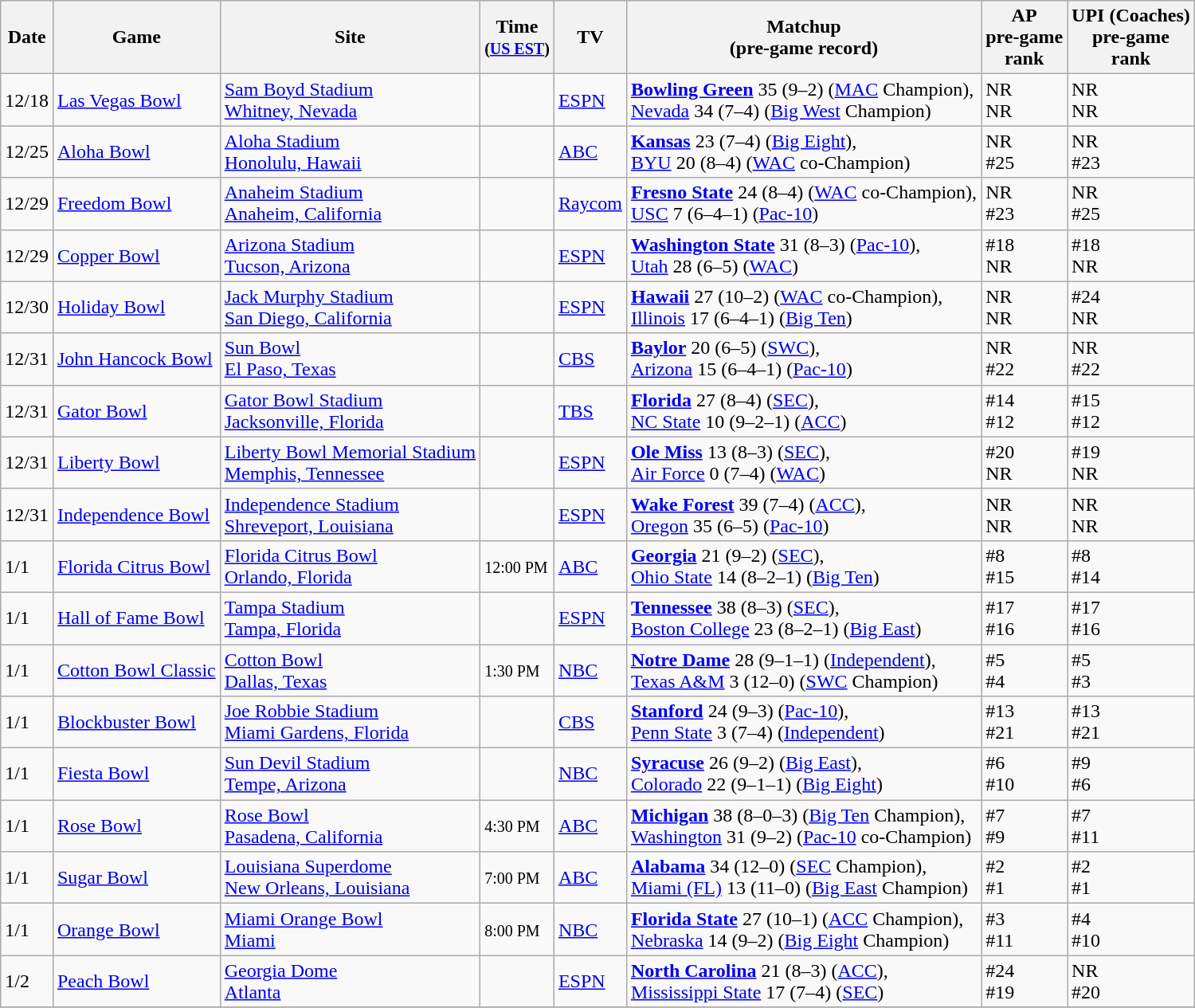<table class="wikitable">
<tr>
<th>Date</th>
<th>Game</th>
<th>Site</th>
<th>Time<br><small>(<a href='#'>US EST</a>)</small></th>
<th>TV</th>
<th>Matchup<br>(pre-game record)</th>
<th>AP<br>pre-game<br>rank</th>
<th>UPI (Coaches)<br>pre-game<br>rank</th>
</tr>
<tr>
<td>12/18</td>
<td><a href='#'>Las Vegas Bowl</a></td>
<td><a href='#'>Sam Boyd Stadium</a> <br> <a href='#'>Whitney, Nevada</a></td>
<td> </td>
<td><a href='#'>ESPN</a></td>
<td><strong><a href='#'>Bowling Green</a></strong> 35 (9–2) (<a href='#'>MAC</a> Champion),<br><a href='#'>Nevada</a> 34 (7–4) (<a href='#'>Big West</a> Champion)</td>
<td>NR<br>NR</td>
<td>NR<br>NR</td>
</tr>
<tr>
<td>12/25</td>
<td><a href='#'>Aloha Bowl</a></td>
<td><a href='#'>Aloha Stadium</a> <br> <a href='#'>Honolulu, Hawaii</a></td>
<td> </td>
<td><a href='#'>ABC</a></td>
<td><strong><a href='#'>Kansas</a></strong> 23 (7–4) (<a href='#'>Big Eight</a>),<br><a href='#'>BYU</a> 20 (8–4) (<a href='#'>WAC</a> co-Champion)</td>
<td>NR<br>#25</td>
<td>NR<br>#23</td>
</tr>
<tr>
<td>12/29</td>
<td><a href='#'>Freedom Bowl</a></td>
<td><a href='#'>Anaheim Stadium</a> <br> <a href='#'>Anaheim, California</a></td>
<td> </td>
<td><a href='#'>Raycom</a></td>
<td><strong><a href='#'>Fresno State</a></strong> 24 (8–4) (<a href='#'>WAC</a> co-Champion),<br><a href='#'>USC</a> 7 (6–4–1) (<a href='#'>Pac-10</a>)</td>
<td>NR<br>#23</td>
<td>NR<br>#25</td>
</tr>
<tr>
<td>12/29</td>
<td><a href='#'>Copper Bowl</a></td>
<td><a href='#'>Arizona Stadium</a> <br> <a href='#'>Tucson, Arizona</a></td>
<td> </td>
<td><a href='#'>ESPN</a></td>
<td><strong><a href='#'>Washington State</a></strong> 31 (8–3) (<a href='#'>Pac-10</a>),<br><a href='#'>Utah</a> 28 (6–5) (<a href='#'>WAC</a>)</td>
<td>#18<br>NR</td>
<td>#18<br>NR</td>
</tr>
<tr>
<td>12/30</td>
<td><a href='#'>Holiday Bowl</a></td>
<td><a href='#'>Jack Murphy Stadium</a> <br> <a href='#'>San Diego, California</a></td>
<td> </td>
<td><a href='#'>ESPN</a></td>
<td><strong><a href='#'>Hawaii</a></strong> 27 (10–2) (<a href='#'>WAC</a> co-Champion),<br><a href='#'>Illinois</a> 17 (6–4–1) (<a href='#'>Big Ten</a>)</td>
<td>NR<br>NR</td>
<td>#24<br>NR</td>
</tr>
<tr>
<td>12/31</td>
<td><a href='#'>John Hancock Bowl</a></td>
<td><a href='#'>Sun Bowl</a> <br> <a href='#'>El Paso, Texas</a></td>
<td> </td>
<td><a href='#'>CBS</a></td>
<td><strong><a href='#'>Baylor</a></strong> 20 (6–5) (<a href='#'>SWC</a>),<br><a href='#'>Arizona</a> 15 (6–4–1) (<a href='#'>Pac-10</a>)</td>
<td>NR<br>#22</td>
<td>NR<br>#22</td>
</tr>
<tr>
<td>12/31</td>
<td><a href='#'>Gator Bowl</a></td>
<td><a href='#'>Gator Bowl Stadium</a> <br> <a href='#'>Jacksonville, Florida</a></td>
<td> </td>
<td><a href='#'>TBS</a></td>
<td><strong><a href='#'>Florida</a></strong> 27 (8–4) (<a href='#'>SEC</a>),<br><a href='#'>NC State</a> 10 (9–2–1) (<a href='#'>ACC</a>)</td>
<td>#14<br>#12</td>
<td>#15<br>#12</td>
</tr>
<tr>
<td>12/31</td>
<td><a href='#'>Liberty Bowl</a></td>
<td><a href='#'>Liberty Bowl Memorial Stadium</a> <br> <a href='#'>Memphis, Tennessee</a></td>
<td> </td>
<td><a href='#'>ESPN</a></td>
<td><strong><a href='#'>Ole Miss</a></strong> 13 (8–3) (<a href='#'>SEC</a>),<br><a href='#'>Air Force</a> 0 (7–4) (<a href='#'>WAC</a>)</td>
<td>#20<br>NR</td>
<td>#19<br>NR</td>
</tr>
<tr>
<td>12/31</td>
<td><a href='#'>Independence Bowl</a></td>
<td><a href='#'>Independence Stadium</a> <br> <a href='#'>Shreveport, Louisiana</a></td>
<td> </td>
<td><a href='#'>ESPN</a></td>
<td><strong><a href='#'>Wake Forest</a></strong> 39 (7–4) (<a href='#'>ACC</a>),<br><a href='#'>Oregon</a> 35 (6–5) (<a href='#'>Pac-10</a>)</td>
<td>NR<br>NR</td>
<td>NR<br>NR</td>
</tr>
<tr>
<td>1/1</td>
<td><a href='#'>Florida Citrus Bowl</a></td>
<td><a href='#'>Florida Citrus Bowl</a> <br> <a href='#'>Orlando, Florida</a></td>
<td><small>12:00 PM</small></td>
<td><a href='#'>ABC</a></td>
<td><strong><a href='#'>Georgia</a></strong> 21 (9–2) (<a href='#'>SEC</a>),<br><a href='#'>Ohio State</a> 14 (8–2–1) (<a href='#'>Big Ten</a>)</td>
<td>#8<br>#15</td>
<td>#8<br>#14</td>
</tr>
<tr>
<td>1/1</td>
<td><a href='#'>Hall of Fame Bowl</a></td>
<td><a href='#'>Tampa Stadium</a> <br> <a href='#'>Tampa, Florida</a></td>
<td> </td>
<td><a href='#'>ESPN</a></td>
<td><strong><a href='#'>Tennessee</a></strong> 38 (8–3) (<a href='#'>SEC</a>),<br><a href='#'>Boston College</a> 23 (8–2–1) (<a href='#'>Big East</a>)</td>
<td>#17<br>#16</td>
<td>#17<br>#16</td>
</tr>
<tr>
<td>1/1</td>
<td><a href='#'>Cotton Bowl Classic</a></td>
<td><a href='#'>Cotton Bowl</a> <br> <a href='#'>Dallas, Texas</a></td>
<td><small>1:30 PM</small></td>
<td><a href='#'>NBC</a></td>
<td><strong><a href='#'>Notre Dame</a></strong> 28 (9–1–1) (<a href='#'>Independent</a>),<br><a href='#'>Texas A&M</a> 3 (12–0) (<a href='#'>SWC</a> Champion)</td>
<td>#5<br>#4</td>
<td>#5<br>#3</td>
</tr>
<tr>
<td>1/1</td>
<td><a href='#'>Blockbuster Bowl</a></td>
<td><a href='#'>Joe Robbie Stadium</a> <br> <a href='#'>Miami Gardens, Florida</a></td>
<td> </td>
<td><a href='#'>CBS</a></td>
<td><strong><a href='#'>Stanford</a></strong> 24 (9–3) (<a href='#'>Pac-10</a>),<br><a href='#'>Penn State</a> 3 (7–4) (<a href='#'>Independent</a>)</td>
<td>#13<br>#21</td>
<td>#13<br>#21</td>
</tr>
<tr>
<td>1/1</td>
<td><a href='#'>Fiesta Bowl</a></td>
<td><a href='#'>Sun Devil Stadium</a> <br> <a href='#'>Tempe, Arizona</a></td>
<td><small> </small></td>
<td><a href='#'>NBC</a></td>
<td><strong><a href='#'>Syracuse</a></strong> 26 (9–2) (<a href='#'>Big East</a>),<br><a href='#'>Colorado</a> 22 (9–1–1) (<a href='#'>Big Eight</a>)</td>
<td>#6<br>#10</td>
<td>#9<br>#6</td>
</tr>
<tr>
<td>1/1</td>
<td><a href='#'>Rose Bowl</a></td>
<td><a href='#'>Rose Bowl</a> <br> <a href='#'>Pasadena, California</a></td>
<td><small>4:30 PM</small></td>
<td><a href='#'>ABC</a></td>
<td><strong><a href='#'>Michigan</a></strong> 38 (8–0–3) (<a href='#'>Big Ten</a> Champion),<br><a href='#'>Washington</a> 31 (9–2) (<a href='#'>Pac-10</a> co-Champion)</td>
<td>#7<br>#9</td>
<td>#7<br>#11</td>
</tr>
<tr>
<td>1/1</td>
<td><a href='#'>Sugar Bowl</a></td>
<td><a href='#'>Louisiana Superdome</a> <br> <a href='#'>New Orleans, Louisiana</a></td>
<td><small>7:00 PM</small></td>
<td><a href='#'>ABC</a></td>
<td><strong><a href='#'>Alabama</a></strong> 34 (12–0) (<a href='#'>SEC</a> Champion),<br><a href='#'>Miami (FL)</a> 13 (11–0) (<a href='#'>Big East</a> Champion)</td>
<td>#2<br>#1</td>
<td>#2<br>#1</td>
</tr>
<tr>
<td>1/1</td>
<td><a href='#'>Orange Bowl</a></td>
<td><a href='#'>Miami Orange Bowl</a> <br> <a href='#'>Miami</a></td>
<td><small>8:00 PM</small></td>
<td><a href='#'>NBC</a></td>
<td><strong><a href='#'>Florida State</a></strong> 27 (10–1) (<a href='#'>ACC</a> Champion),<br><a href='#'>Nebraska</a> 14 (9–2) (<a href='#'>Big Eight</a> Champion)</td>
<td>#3<br>#11</td>
<td>#4<br>#10</td>
</tr>
<tr>
<td>1/2</td>
<td><a href='#'>Peach Bowl</a></td>
<td><a href='#'>Georgia Dome</a> <br> <a href='#'>Atlanta</a></td>
<td> </td>
<td><a href='#'>ESPN</a></td>
<td><strong><a href='#'>North Carolina</a></strong> 21 (8–3) (<a href='#'>ACC</a>),<br><a href='#'>Mississippi State</a> 17 (7–4) (<a href='#'>SEC</a>)</td>
<td>#24<br>#19</td>
<td>NR<br>#20</td>
</tr>
<tr>
</tr>
</table>
